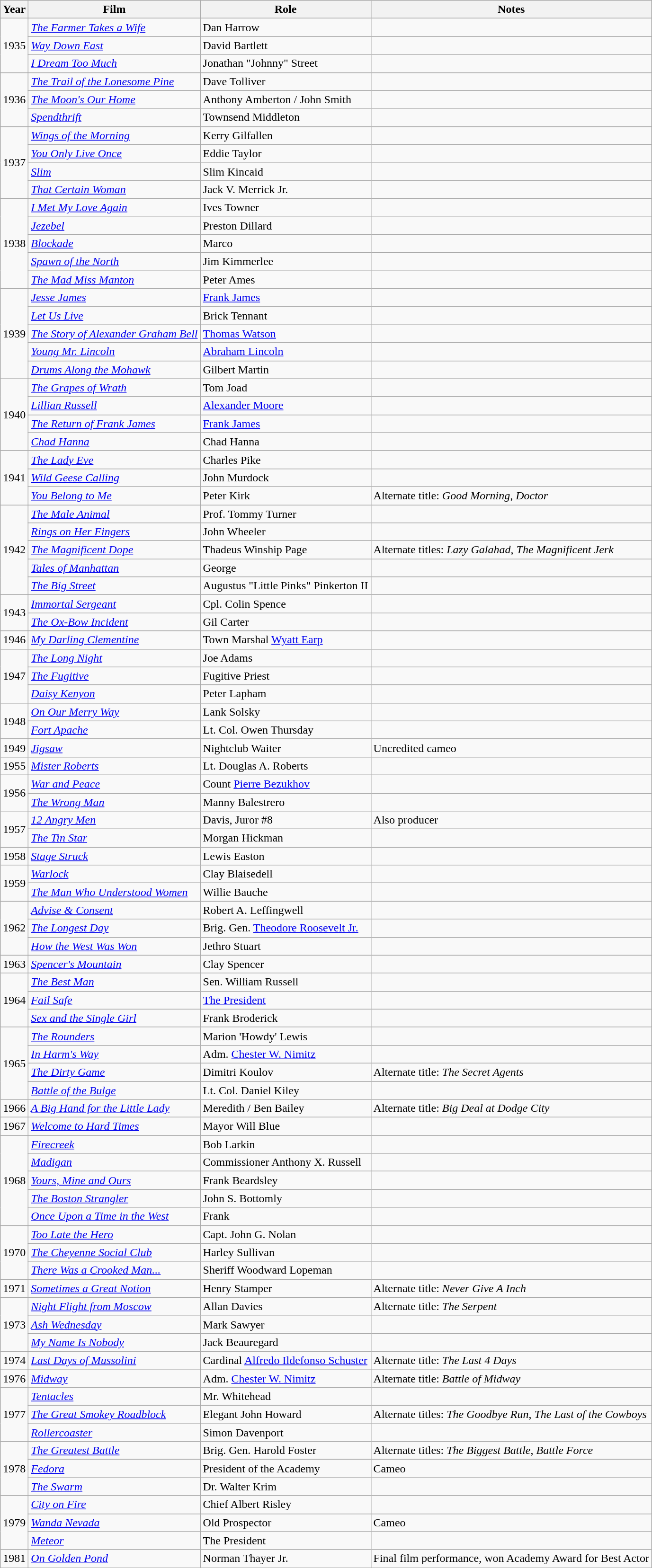<table class="wikitable sortable mw-collapsible">
<tr>
<th>Year</th>
<th>Film</th>
<th>Role</th>
<th>Notes</th>
</tr>
<tr>
<td rowspan=3>1935</td>
<td><em><a href='#'>The Farmer Takes a Wife</a></em></td>
<td>Dan Harrow</td>
<td></td>
</tr>
<tr>
<td><em><a href='#'>Way Down East</a></em></td>
<td>David Bartlett</td>
<td></td>
</tr>
<tr>
<td><em><a href='#'>I Dream Too Much</a></em></td>
<td>Jonathan "Johnny" Street</td>
<td></td>
</tr>
<tr>
<td rowspan=3>1936</td>
<td><em><a href='#'>The Trail of the Lonesome Pine</a></em></td>
<td>Dave Tolliver</td>
<td></td>
</tr>
<tr>
<td><em><a href='#'>The Moon's Our Home</a></em></td>
<td>Anthony Amberton / John Smith</td>
<td></td>
</tr>
<tr>
<td><em><a href='#'>Spendthrift</a></em></td>
<td>Townsend Middleton</td>
<td></td>
</tr>
<tr>
<td rowspan=4>1937</td>
<td><em><a href='#'>Wings of the Morning</a></em></td>
<td>Kerry Gilfallen</td>
<td></td>
</tr>
<tr>
<td><em><a href='#'>You Only Live Once</a></em></td>
<td>Eddie Taylor</td>
<td></td>
</tr>
<tr>
<td><em><a href='#'>Slim</a></em></td>
<td>Slim Kincaid</td>
<td></td>
</tr>
<tr>
<td><em><a href='#'>That Certain Woman</a></em></td>
<td>Jack V. Merrick Jr.</td>
<td></td>
</tr>
<tr>
<td rowspan=5>1938</td>
<td><em><a href='#'>I Met My Love Again</a></em></td>
<td>Ives Towner</td>
<td></td>
</tr>
<tr>
<td><em><a href='#'>Jezebel</a></em></td>
<td>Preston Dillard</td>
<td></td>
</tr>
<tr>
<td><em><a href='#'>Blockade</a></em></td>
<td>Marco</td>
<td></td>
</tr>
<tr>
<td><em><a href='#'>Spawn of the North</a></em></td>
<td>Jim Kimmerlee</td>
<td></td>
</tr>
<tr>
<td><em><a href='#'>The Mad Miss Manton</a></em></td>
<td>Peter Ames</td>
<td></td>
</tr>
<tr>
<td rowspan=5>1939</td>
<td><em><a href='#'>Jesse James</a></em></td>
<td><a href='#'>Frank James</a></td>
<td></td>
</tr>
<tr>
<td><em><a href='#'>Let Us Live</a></em></td>
<td>Brick Tennant</td>
<td></td>
</tr>
<tr>
<td><em><a href='#'>The Story of Alexander Graham Bell</a></em></td>
<td><a href='#'>Thomas Watson</a></td>
<td></td>
</tr>
<tr>
<td><em><a href='#'>Young Mr. Lincoln</a></em></td>
<td><a href='#'>Abraham Lincoln</a></td>
<td></td>
</tr>
<tr>
<td><em><a href='#'>Drums Along the Mohawk</a></em></td>
<td>Gilbert Martin</td>
<td></td>
</tr>
<tr>
<td rowspan=4>1940</td>
<td><em><a href='#'>The Grapes of Wrath</a></em></td>
<td>Tom Joad</td>
<td></td>
</tr>
<tr>
<td><em><a href='#'>Lillian Russell</a></em></td>
<td><a href='#'>Alexander Moore</a></td>
<td></td>
</tr>
<tr>
<td><em><a href='#'>The Return of Frank James</a></em></td>
<td><a href='#'>Frank James</a></td>
<td></td>
</tr>
<tr>
<td><em><a href='#'>Chad Hanna</a></em></td>
<td>Chad Hanna</td>
<td></td>
</tr>
<tr>
<td rowspan=3>1941</td>
<td><em><a href='#'>The Lady Eve</a></em></td>
<td>Charles Pike</td>
<td></td>
</tr>
<tr>
<td><em><a href='#'>Wild Geese Calling</a></em></td>
<td>John Murdock</td>
<td></td>
</tr>
<tr>
<td><em><a href='#'>You Belong to Me</a></em></td>
<td>Peter Kirk</td>
<td>Alternate title: <em>Good Morning, Doctor</em></td>
</tr>
<tr>
<td rowspan=5>1942</td>
<td><em><a href='#'>The Male Animal</a></em></td>
<td>Prof. Tommy Turner</td>
<td></td>
</tr>
<tr>
<td><em><a href='#'>Rings on Her Fingers</a></em></td>
<td>John Wheeler</td>
<td></td>
</tr>
<tr>
<td><em><a href='#'>The Magnificent Dope</a></em></td>
<td>Thadeus Winship Page</td>
<td>Alternate titles: <em>Lazy Galahad</em>, <em>The Magnificent Jerk</em></td>
</tr>
<tr>
<td><em><a href='#'>Tales of Manhattan</a></em></td>
<td>George</td>
<td></td>
</tr>
<tr>
<td><em><a href='#'>The Big Street</a></em></td>
<td>Augustus "Little Pinks" Pinkerton II</td>
<td></td>
</tr>
<tr>
<td rowspan=2>1943</td>
<td><em><a href='#'>Immortal Sergeant</a></em></td>
<td>Cpl. Colin Spence</td>
<td></td>
</tr>
<tr>
<td><em><a href='#'>The Ox-Bow Incident</a></em></td>
<td>Gil Carter</td>
<td></td>
</tr>
<tr>
<td>1946</td>
<td><em><a href='#'>My Darling Clementine</a></em></td>
<td>Town Marshal <a href='#'>Wyatt Earp</a></td>
<td></td>
</tr>
<tr>
<td rowspan=3>1947</td>
<td><em><a href='#'>The Long Night</a></em></td>
<td>Joe Adams</td>
<td></td>
</tr>
<tr>
<td><em><a href='#'>The Fugitive</a></em></td>
<td>Fugitive Priest</td>
<td></td>
</tr>
<tr>
<td><em><a href='#'>Daisy Kenyon</a></em></td>
<td>Peter Lapham</td>
<td></td>
</tr>
<tr>
<td rowspan=2>1948</td>
<td><em><a href='#'>On Our Merry Way</a></em></td>
<td>Lank Solsky</td>
<td></td>
</tr>
<tr>
<td><em><a href='#'>Fort Apache</a></em></td>
<td>Lt. Col. Owen Thursday</td>
<td></td>
</tr>
<tr>
<td>1949</td>
<td><em><a href='#'>Jigsaw</a></em></td>
<td>Nightclub Waiter</td>
<td>Uncredited cameo</td>
</tr>
<tr>
<td>1955</td>
<td><em><a href='#'>Mister Roberts</a></em></td>
<td>Lt. Douglas A. Roberts</td>
<td></td>
</tr>
<tr>
<td rowspan=2>1956</td>
<td><em><a href='#'>War and Peace</a></em></td>
<td>Count <a href='#'>Pierre Bezukhov</a></td>
<td></td>
</tr>
<tr>
<td><em><a href='#'>The Wrong Man</a></em></td>
<td>Manny Balestrero</td>
<td></td>
</tr>
<tr>
<td rowspan=2>1957</td>
<td><em><a href='#'>12 Angry Men</a></em></td>
<td>Davis, Juror #8</td>
<td>Also producer</td>
</tr>
<tr>
<td><em><a href='#'>The Tin Star</a></em></td>
<td>Morgan Hickman</td>
<td></td>
</tr>
<tr>
<td>1958</td>
<td><em><a href='#'>Stage Struck</a></em></td>
<td>Lewis Easton</td>
<td></td>
</tr>
<tr>
<td rowspan=2>1959</td>
<td><em><a href='#'>Warlock</a></em></td>
<td>Clay Blaisedell</td>
<td></td>
</tr>
<tr>
<td><em><a href='#'>The Man Who Understood Women</a></em></td>
<td>Willie Bauche</td>
<td></td>
</tr>
<tr>
<td rowspan=3>1962</td>
<td><em><a href='#'>Advise & Consent</a></em></td>
<td>Robert A. Leffingwell</td>
<td></td>
</tr>
<tr>
<td><em><a href='#'>The Longest Day</a></em></td>
<td>Brig. Gen. <a href='#'>Theodore Roosevelt Jr.</a></td>
<td></td>
</tr>
<tr>
<td><em><a href='#'>How the West Was Won</a></em></td>
<td>Jethro Stuart</td>
<td></td>
</tr>
<tr>
<td>1963</td>
<td><em><a href='#'>Spencer's Mountain</a></em></td>
<td>Clay Spencer</td>
<td></td>
</tr>
<tr>
<td rowspan=3>1964</td>
<td><em><a href='#'>The Best Man</a></em></td>
<td>Sen. William Russell</td>
<td></td>
</tr>
<tr>
<td><em><a href='#'>Fail Safe</a></em></td>
<td><a href='#'>The President</a></td>
<td></td>
</tr>
<tr>
<td><em><a href='#'>Sex and the Single Girl</a></em></td>
<td>Frank Broderick</td>
<td></td>
</tr>
<tr>
<td rowspan=4>1965</td>
<td><em><a href='#'>The Rounders</a></em></td>
<td>Marion 'Howdy' Lewis</td>
<td></td>
</tr>
<tr>
<td><em><a href='#'>In Harm's Way</a></em></td>
<td>Adm. <a href='#'>Chester W. Nimitz</a></td>
<td></td>
</tr>
<tr>
<td><em><a href='#'>The Dirty Game</a></em></td>
<td>Dimitri Koulov</td>
<td>Alternate title: <em>The Secret Agents</em></td>
</tr>
<tr>
<td><em><a href='#'>Battle of the Bulge</a></em></td>
<td>Lt. Col. Daniel Kiley</td>
<td></td>
</tr>
<tr>
<td>1966</td>
<td><em><a href='#'>A Big Hand for the Little Lady</a></em></td>
<td>Meredith / Ben Bailey</td>
<td>Alternate title: <em>Big Deal at Dodge City</em></td>
</tr>
<tr>
<td>1967</td>
<td><em><a href='#'>Welcome to Hard Times</a></em></td>
<td>Mayor Will Blue</td>
<td></td>
</tr>
<tr>
<td rowspan=5>1968</td>
<td><em><a href='#'>Firecreek</a></em></td>
<td>Bob Larkin</td>
<td></td>
</tr>
<tr>
<td><em><a href='#'>Madigan</a></em></td>
<td>Commissioner Anthony X. Russell</td>
<td></td>
</tr>
<tr>
<td><em><a href='#'>Yours, Mine and Ours</a></em></td>
<td>Frank Beardsley</td>
<td></td>
</tr>
<tr>
<td><em><a href='#'>The Boston Strangler</a></em></td>
<td>John S. Bottomly</td>
<td></td>
</tr>
<tr>
<td><em><a href='#'>Once Upon a Time in the West</a></em></td>
<td>Frank</td>
<td></td>
</tr>
<tr>
<td rowspan=3>1970</td>
<td><em><a href='#'>Too Late the Hero</a></em></td>
<td>Capt. John G. Nolan</td>
<td></td>
</tr>
<tr>
<td><em><a href='#'>The Cheyenne Social Club</a></em></td>
<td>Harley Sullivan</td>
<td></td>
</tr>
<tr>
<td><em><a href='#'>There Was a Crooked Man...</a></em></td>
<td>Sheriff Woodward Lopeman</td>
<td></td>
</tr>
<tr>
<td>1971</td>
<td><em><a href='#'>Sometimes a Great Notion</a></em></td>
<td>Henry Stamper</td>
<td>Alternate title: <em>Never Give A Inch</em></td>
</tr>
<tr>
<td rowspan=3>1973</td>
<td><em><a href='#'>Night Flight from Moscow</a></em></td>
<td>Allan Davies</td>
<td>Alternate title: <em>The Serpent</em></td>
</tr>
<tr>
<td><em><a href='#'>Ash Wednesday</a></em></td>
<td>Mark Sawyer</td>
<td></td>
</tr>
<tr>
<td><em><a href='#'>My Name Is Nobody</a></em></td>
<td>Jack Beauregard</td>
<td></td>
</tr>
<tr>
<td>1974</td>
<td><em><a href='#'>Last Days of Mussolini</a></em></td>
<td>Cardinal <a href='#'>Alfredo Ildefonso Schuster</a></td>
<td>Alternate title: <em>The Last 4 Days</em></td>
</tr>
<tr>
<td>1976</td>
<td><em><a href='#'>Midway</a></em></td>
<td>Adm. <a href='#'>Chester W. Nimitz</a></td>
<td>Alternate title: <em>Battle of Midway</em></td>
</tr>
<tr>
<td rowspan=3>1977</td>
<td><em><a href='#'>Tentacles</a></em></td>
<td>Mr. Whitehead</td>
<td></td>
</tr>
<tr>
<td><em><a href='#'>The Great Smokey Roadblock</a></em></td>
<td>Elegant John Howard</td>
<td>Alternate titles: <em>The Goodbye Run</em>, <em>The Last of the Cowboys</em></td>
</tr>
<tr>
<td><em><a href='#'>Rollercoaster</a></em></td>
<td>Simon Davenport</td>
<td></td>
</tr>
<tr>
<td rowspan=3>1978</td>
<td><em><a href='#'>The Greatest Battle</a></em></td>
<td>Brig. Gen. Harold Foster</td>
<td>Alternate titles: <em>The Biggest Battle</em>, <em>Battle Force</em></td>
</tr>
<tr>
<td><em><a href='#'>Fedora</a></em></td>
<td>President of the Academy</td>
<td>Cameo</td>
</tr>
<tr>
<td><em><a href='#'>The Swarm</a></em></td>
<td>Dr. Walter Krim</td>
<td></td>
</tr>
<tr>
<td rowspan=3>1979</td>
<td><em><a href='#'>City on Fire</a></em></td>
<td>Chief Albert Risley</td>
<td></td>
</tr>
<tr>
<td><em><a href='#'>Wanda Nevada</a></em></td>
<td>Old Prospector</td>
<td>Cameo</td>
</tr>
<tr>
<td><em><a href='#'>Meteor</a></em></td>
<td>The President</td>
<td></td>
</tr>
<tr>
<td>1981</td>
<td><em><a href='#'>On Golden Pond</a></em></td>
<td>Norman Thayer Jr.</td>
<td>Final film performance, won Academy Award for Best Actor</td>
</tr>
<tr>
</tr>
</table>
